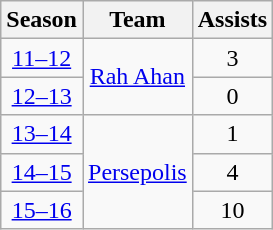<table class="wikitable" style="text-align: center;">
<tr>
<th>Season</th>
<th>Team</th>
<th>Assists</th>
</tr>
<tr>
<td><a href='#'>11–12</a></td>
<td rowspan="2"><a href='#'>Rah Ahan</a></td>
<td>3</td>
</tr>
<tr>
<td><a href='#'>12–13</a></td>
<td>0</td>
</tr>
<tr>
<td><a href='#'>13–14</a></td>
<td rowspan="3"><a href='#'>Persepolis</a></td>
<td>1</td>
</tr>
<tr>
<td><a href='#'>14–15</a></td>
<td>4</td>
</tr>
<tr>
<td><a href='#'>15–16</a></td>
<td>10</td>
</tr>
</table>
